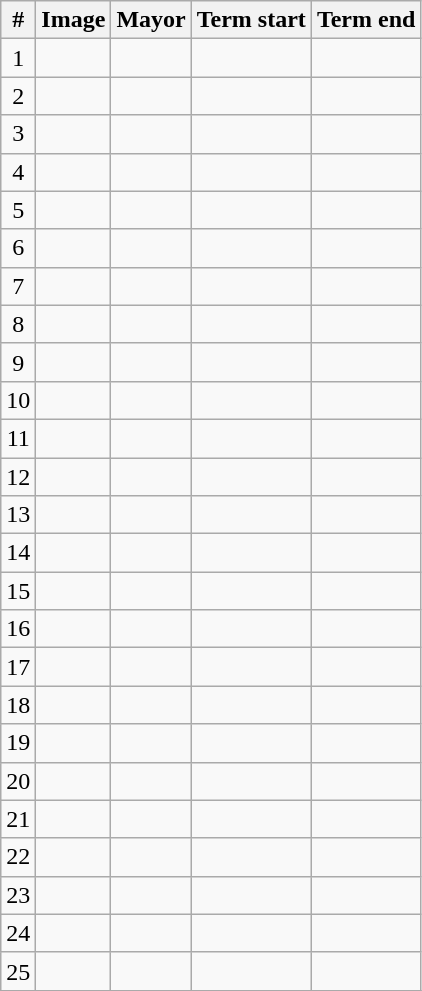<table class="wikitable sortable">
<tr>
<th align=center>#</th>
<th>Image</th>
<th>Mayor</th>
<th>Term start</th>
<th>Term end</th>
</tr>
<tr>
<td align=center>1</td>
<td></td>
<td></td>
<td align=center></td>
<td align=center></td>
</tr>
<tr>
<td align=center>2</td>
<td></td>
<td></td>
<td align=center></td>
<td align=center></td>
</tr>
<tr>
<td align=center>3</td>
<td></td>
<td></td>
<td align=center></td>
<td align=center></td>
</tr>
<tr>
<td align=center>4</td>
<td></td>
<td></td>
<td align=center></td>
<td align=center></td>
</tr>
<tr>
<td align=center>5</td>
<td></td>
<td></td>
<td align=center></td>
<td align=center></td>
</tr>
<tr>
<td align=center>6</td>
<td></td>
<td></td>
<td align=center></td>
<td align=center></td>
</tr>
<tr>
<td align=center>7</td>
<td></td>
<td></td>
<td align=center></td>
<td align=center></td>
</tr>
<tr>
<td align=center>8</td>
<td></td>
<td></td>
<td align=center></td>
<td align=center></td>
</tr>
<tr>
<td align=center>9</td>
<td></td>
<td></td>
<td align=center></td>
<td align=center></td>
</tr>
<tr>
<td align=center>10</td>
<td></td>
<td></td>
<td align=center></td>
<td align=center></td>
</tr>
<tr>
<td align=center>11</td>
<td></td>
<td></td>
<td align=center></td>
<td align=center></td>
</tr>
<tr>
<td align=center>12</td>
<td></td>
<td></td>
<td align=center></td>
<td align=center></td>
</tr>
<tr>
<td align=center>13</td>
<td></td>
<td></td>
<td align=center></td>
<td align=center></td>
</tr>
<tr>
<td align=center>14</td>
<td></td>
<td></td>
<td align=center></td>
<td align=center></td>
</tr>
<tr>
<td align=center>15</td>
<td></td>
<td></td>
<td align=center></td>
<td align=center></td>
</tr>
<tr>
<td align=center>16</td>
<td></td>
<td></td>
<td align=center></td>
<td align=center></td>
</tr>
<tr>
<td align=center>17</td>
<td></td>
<td></td>
<td align=center></td>
<td align=center></td>
</tr>
<tr>
<td align=center>18</td>
<td></td>
<td></td>
<td align=center></td>
<td align=center></td>
</tr>
<tr>
<td align=center>19</td>
<td></td>
<td></td>
<td align=center></td>
<td align=center></td>
</tr>
<tr>
<td align=center>20</td>
<td></td>
<td></td>
<td align=center></td>
<td align=center></td>
</tr>
<tr>
<td align=center>21</td>
<td></td>
<td></td>
<td align=center></td>
<td align=center></td>
</tr>
<tr>
<td align=center>22</td>
<td></td>
<td></td>
<td align=center></td>
<td align=center></td>
</tr>
<tr>
<td align=center>23</td>
<td></td>
<td></td>
<td align=center></td>
<td align=center></td>
</tr>
<tr>
<td align=center>24</td>
<td></td>
<td></td>
<td align=center></td>
<td align=center></td>
</tr>
<tr>
<td align=center>25</td>
<td></td>
<td></td>
<td align=center></td>
<td align=center></td>
</tr>
<tr>
</tr>
</table>
